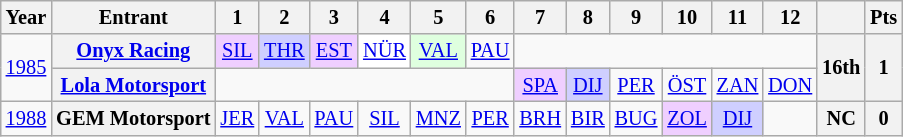<table class="wikitable" style="text-align:center; font-size:85%">
<tr>
<th>Year</th>
<th>Entrant</th>
<th>1</th>
<th>2</th>
<th>3</th>
<th>4</th>
<th>5</th>
<th>6</th>
<th>7</th>
<th>8</th>
<th>9</th>
<th>10</th>
<th>11</th>
<th>12</th>
<th></th>
<th>Pts</th>
</tr>
<tr>
<td rowspan=2><a href='#'>1985</a></td>
<th nowrap><a href='#'>Onyx Racing</a></th>
<td style="background:#EFCFFF;"><a href='#'>SIL</a><br></td>
<td style="background:#CFCFFF;"><a href='#'>THR</a><br></td>
<td style="background:#EFCFFF;"><a href='#'>EST</a><br></td>
<td style="background:#FFFFFF;"><a href='#'>NÜR</a><br></td>
<td style="background:#dfffdf;"><a href='#'>VAL</a><br></td>
<td><a href='#'>PAU</a></td>
<td colspan=6></td>
<th rowspan=2>16th</th>
<th rowspan=2>1</th>
</tr>
<tr>
<th nowrap><a href='#'>Lola Motorsport</a></th>
<td colspan=6></td>
<td style="background:#EFCFFF;"><a href='#'>SPA</a><br></td>
<td style="background:#CFCFFF;"><a href='#'>DIJ</a><br></td>
<td><a href='#'>PER</a></td>
<td><a href='#'>ÖST</a></td>
<td><a href='#'>ZAN</a></td>
<td><a href='#'>DON</a></td>
</tr>
<tr>
<td><a href='#'>1988</a></td>
<th nowrap>GEM Motorsport</th>
<td><a href='#'>JER</a></td>
<td><a href='#'>VAL</a></td>
<td><a href='#'>PAU</a></td>
<td><a href='#'>SIL</a></td>
<td><a href='#'>MNZ</a></td>
<td><a href='#'>PER</a></td>
<td><a href='#'>BRH</a></td>
<td><a href='#'>BIR</a></td>
<td><a href='#'>BUG</a></td>
<td style="background:#EFCFFF;"><a href='#'>ZOL</a><br></td>
<td style="background:#CFCFFF;"><a href='#'>DIJ</a><br></td>
<td></td>
<th>NC</th>
<th>0</th>
</tr>
</table>
